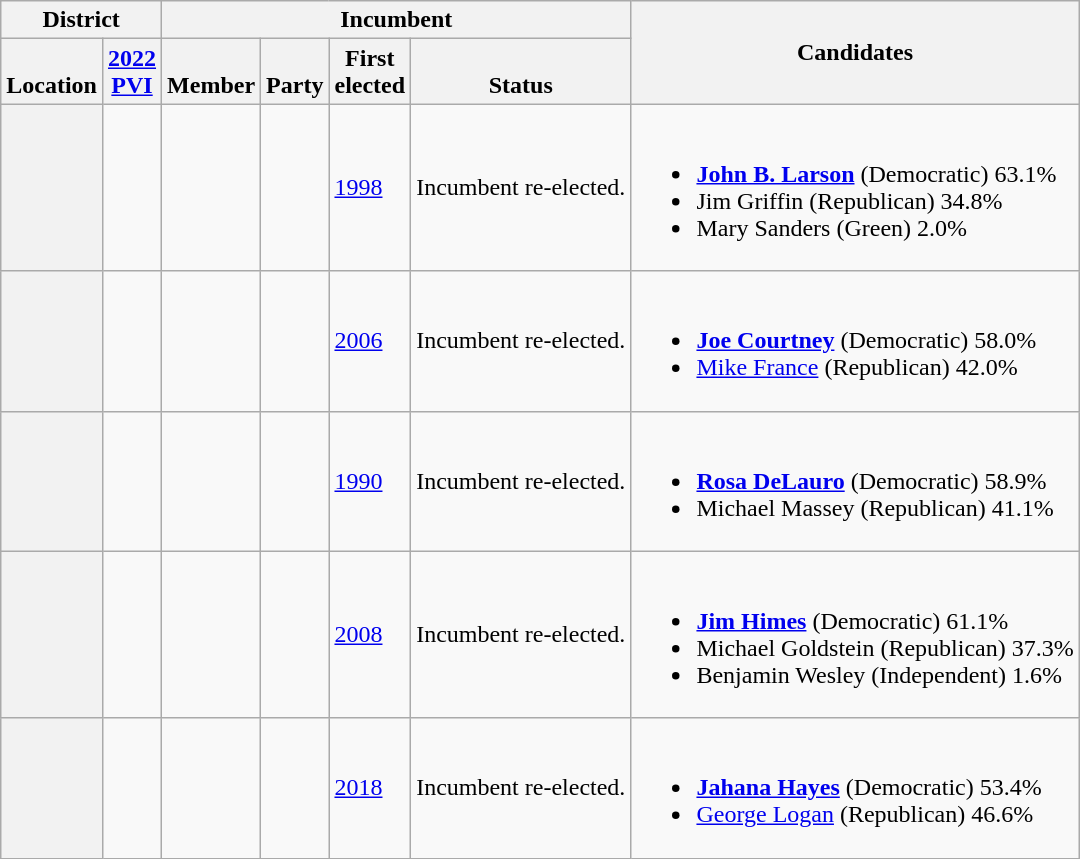<table class="wikitable sortable">
<tr>
<th colspan=2>District</th>
<th colspan=4>Incumbent</th>
<th rowspan=2 class="unsortable">Candidates</th>
</tr>
<tr valign=bottom>
<th>Location</th>
<th><a href='#'>2022<br>PVI</a></th>
<th>Member</th>
<th>Party</th>
<th>First<br>elected</th>
<th>Status</th>
</tr>
<tr>
<th></th>
<td></td>
<td></td>
<td></td>
<td><a href='#'>1998</a></td>
<td>Incumbent re-elected.</td>
<td nowrap><br><ul><li> <strong><a href='#'>John B. Larson</a></strong> (Democratic) 63.1%</li><li>Jim Griffin (Republican) 34.8%</li><li>Mary Sanders (Green) 2.0%</li></ul></td>
</tr>
<tr>
<th></th>
<td></td>
<td></td>
<td></td>
<td><a href='#'>2006</a></td>
<td>Incumbent re-elected.</td>
<td nowrap><br><ul><li> <strong><a href='#'>Joe Courtney</a></strong> (Democratic) 58.0%</li><li><a href='#'>Mike France</a> (Republican) 42.0%</li></ul></td>
</tr>
<tr>
<th></th>
<td></td>
<td></td>
<td></td>
<td><a href='#'>1990</a></td>
<td>Incumbent re-elected.</td>
<td nowrap><br><ul><li> <strong><a href='#'>Rosa DeLauro</a></strong> (Democratic) 58.9%</li><li>Michael Massey (Republican) 41.1%</li></ul></td>
</tr>
<tr>
<th></th>
<td></td>
<td></td>
<td></td>
<td><a href='#'>2008</a></td>
<td>Incumbent re-elected.</td>
<td nowrap><br><ul><li> <strong><a href='#'>Jim Himes</a></strong> (Democratic) 61.1%</li><li>Michael Goldstein (Republican) 37.3%</li><li>Benjamin Wesley (Independent) 1.6%</li></ul></td>
</tr>
<tr>
<th></th>
<td></td>
<td></td>
<td></td>
<td><a href='#'>2018</a></td>
<td>Incumbent re-elected.</td>
<td nowrap><br><ul><li> <strong><a href='#'>Jahana Hayes</a></strong> (Democratic) 53.4%</li><li><a href='#'>George Logan</a> (Republican) 46.6%</li></ul></td>
</tr>
</table>
